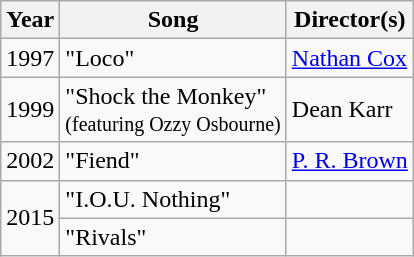<table class="wikitable">
<tr>
<th>Year</th>
<th>Song</th>
<th>Director(s)</th>
</tr>
<tr>
<td>1997</td>
<td>"Loco"</td>
<td><a href='#'>Nathan Cox</a></td>
</tr>
<tr>
<td>1999</td>
<td>"Shock the Monkey"<br><small>(featuring Ozzy Osbourne)</small></td>
<td>Dean Karr</td>
</tr>
<tr>
<td>2002</td>
<td>"Fiend"</td>
<td><a href='#'>P. R. Brown</a></td>
</tr>
<tr>
<td rowspan="2">2015</td>
<td>"I.O.U. Nothing"</td>
<td></td>
</tr>
<tr>
<td>"Rivals"</td>
<td></td>
</tr>
</table>
